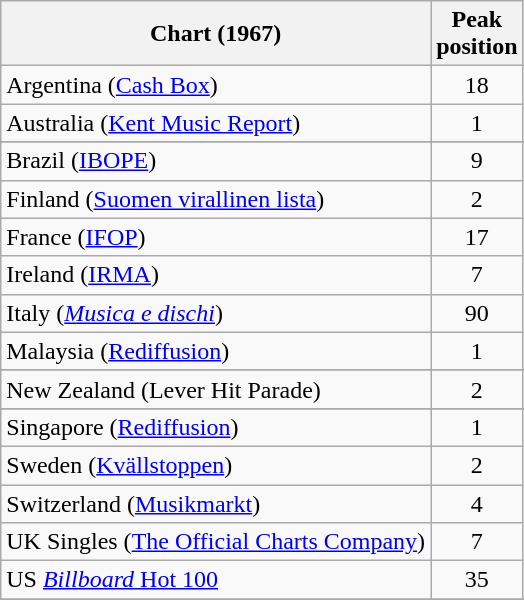<table class="wikitable sortable">
<tr>
<th>Chart (1967)</th>
<th>Peak<br>position</th>
</tr>
<tr>
<td>Argentina (<a href='#'>Cash Box</a>) </td>
<td align="center">18</td>
</tr>
<tr>
<td>Australia (<a href='#'>Kent Music Report</a>)</td>
<td align="center">1</td>
</tr>
<tr>
</tr>
<tr>
</tr>
<tr>
</tr>
<tr>
<td>Brazil (<a href='#'>IBOPE</a>)</td>
<td style="text-align:center;">9</td>
</tr>
<tr>
<td>Finland (<a href='#'>Suomen virallinen lista</a>)</td>
<td align="center">2</td>
</tr>
<tr>
<td>France (<a href='#'>IFOP</a>)</td>
<td align="center">17</td>
</tr>
<tr>
<td>Ireland (<a href='#'>IRMA</a>)</td>
<td style="text-align:center;">7</td>
</tr>
<tr>
<td>Italy (<em><a href='#'>Musica e dischi</a></em>)</td>
<td align="center">90</td>
</tr>
<tr>
<td>Malaysia (<a href='#'>Rediffusion</a>)</td>
<td align="center">1</td>
</tr>
<tr>
</tr>
<tr>
</tr>
<tr>
<td>New Zealand (Lever Hit Parade)</td>
<td align="center">2</td>
</tr>
<tr>
</tr>
<tr>
<td>Singapore (<a href='#'>Rediffusion</a>)</td>
<td align="center">1</td>
</tr>
<tr>
<td>Sweden (<a href='#'>Kvällstoppen</a>)</td>
<td style="text-align:center;">2</td>
</tr>
<tr>
<td>Switzerland (<a href='#'>Musikmarkt</a>)</td>
<td align="center">4</td>
</tr>
<tr>
<td>UK Singles (<a href='#'>The Official Charts Company</a>)</td>
<td align="center">7</td>
</tr>
<tr>
<td align="left">US <a href='#'><em>Billboard</em> Hot 100</a></td>
<td align="center">35</td>
</tr>
<tr>
</tr>
</table>
